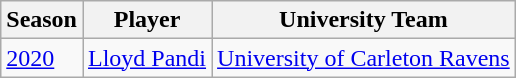<table class="wikitable">
<tr>
<th>Season</th>
<th>Player</th>
<th>University Team</th>
</tr>
<tr>
<td><a href='#'>2020</a></td>
<td><a href='#'>Lloyd Pandi</a></td>
<td><a href='#'>University of Carleton Ravens</a></td>
</tr>
</table>
